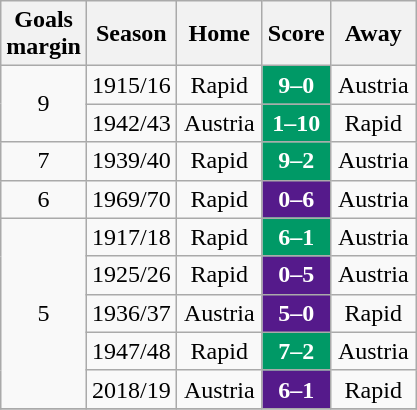<table class="wikitable" style="text-align: center">
<tr>
<th width=20>Goals margin</th>
<th width=50>Season</th>
<th width=50>Home</th>
<th width=35>Score</th>
<th width=50>Away</th>
</tr>
<tr>
<td rowspan=2>9</td>
<td>1915/16</td>
<td>Rapid</td>
<td style="color:white; background:#009966;"><strong>9–0</strong></td>
<td>Austria</td>
</tr>
<tr>
<td>1942/43</td>
<td>Austria</td>
<td style="color:white; background:#009966;"><strong>1–10</strong></td>
<td>Rapid</td>
</tr>
<tr>
<td>7</td>
<td>1939/40</td>
<td>Rapid</td>
<td style="color:white; background:#009966;"><strong>9–2</strong></td>
<td>Austria</td>
</tr>
<tr>
<td>6</td>
<td>1969/70</td>
<td>Rapid</td>
<td style="color:white; background:#551A8B;"><strong>0–6</strong></td>
<td>Austria</td>
</tr>
<tr>
<td rowspan=5>5</td>
<td>1917/18</td>
<td>Rapid</td>
<td style="color:white; background:#009966;"><strong>6–1</strong></td>
<td>Austria</td>
</tr>
<tr>
<td>1925/26</td>
<td>Rapid</td>
<td style="color:white; background:#551A8B;"><strong>0–5</strong></td>
<td>Austria</td>
</tr>
<tr>
<td>1936/37</td>
<td>Austria</td>
<td style="color:white; background:#551A8B;"><strong>5–0</strong></td>
<td>Rapid</td>
</tr>
<tr>
<td>1947/48</td>
<td>Rapid</td>
<td style="color:white; background:#009966;"><strong>7–2</strong></td>
<td>Austria</td>
</tr>
<tr>
<td>2018/19</td>
<td>Austria</td>
<td style="color:white; background:#551A8B;"><strong>6–1</strong></td>
<td>Rapid</td>
</tr>
<tr>
</tr>
</table>
